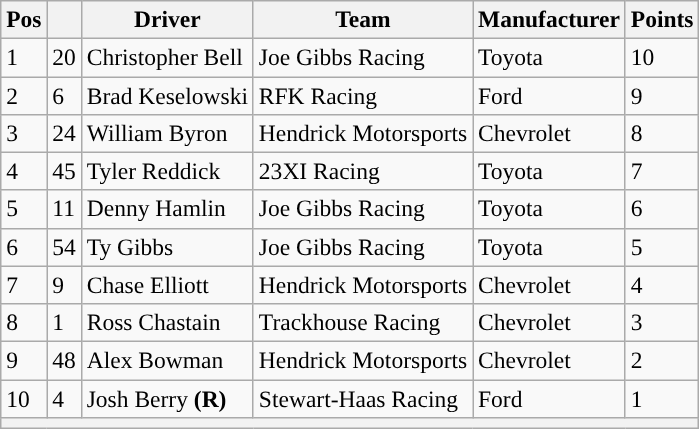<table class="wikitable" style="font-size:98%">
<tr>
<th>Pos</th>
<th></th>
<th>Driver</th>
<th>Team</th>
<th>Manufacturer</th>
<th>Points</th>
</tr>
<tr>
<td>1</td>
<td>20</td>
<td>Christopher Bell</td>
<td>Joe Gibbs Racing</td>
<td>Toyota</td>
<td>10</td>
</tr>
<tr>
<td>2</td>
<td>6</td>
<td>Brad Keselowski</td>
<td>RFK Racing</td>
<td>Ford</td>
<td>9</td>
</tr>
<tr>
<td>3</td>
<td>24</td>
<td>William Byron</td>
<td>Hendrick Motorsports</td>
<td>Chevrolet</td>
<td>8</td>
</tr>
<tr>
<td>4</td>
<td>45</td>
<td>Tyler Reddick</td>
<td>23XI Racing</td>
<td>Toyota</td>
<td>7</td>
</tr>
<tr>
<td>5</td>
<td>11</td>
<td>Denny Hamlin</td>
<td>Joe Gibbs Racing</td>
<td>Toyota</td>
<td>6</td>
</tr>
<tr>
<td>6</td>
<td>54</td>
<td>Ty Gibbs</td>
<td>Joe Gibbs Racing</td>
<td>Toyota</td>
<td>5</td>
</tr>
<tr>
<td>7</td>
<td>9</td>
<td>Chase Elliott</td>
<td>Hendrick Motorsports</td>
<td>Chevrolet</td>
<td>4</td>
</tr>
<tr>
<td>8</td>
<td>1</td>
<td>Ross Chastain</td>
<td>Trackhouse Racing</td>
<td>Chevrolet</td>
<td>3</td>
</tr>
<tr>
<td>9</td>
<td>48</td>
<td>Alex Bowman</td>
<td>Hendrick Motorsports</td>
<td>Chevrolet</td>
<td>2</td>
</tr>
<tr>
<td>10</td>
<td>4</td>
<td>Josh Berry <strong>(R)</strong></td>
<td>Stewart-Haas Racing</td>
<td>Ford</td>
<td>1</td>
</tr>
<tr>
<th colspan="6"></th>
</tr>
</table>
